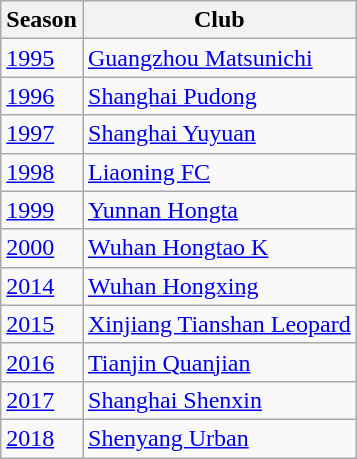<table class="wikitable">
<tr>
<th>Season</th>
<th>Club</th>
</tr>
<tr>
<td><a href='#'>1995</a></td>
<td><a href='#'>Guangzhou Matsunichi</a></td>
</tr>
<tr>
<td><a href='#'>1996</a></td>
<td><a href='#'>Shanghai Pudong</a></td>
</tr>
<tr>
<td><a href='#'>1997</a></td>
<td><a href='#'>Shanghai Yuyuan</a></td>
</tr>
<tr>
<td><a href='#'>1998</a></td>
<td><a href='#'>Liaoning FC</a></td>
</tr>
<tr>
<td><a href='#'>1999</a></td>
<td><a href='#'>Yunnan Hongta</a></td>
</tr>
<tr>
<td><a href='#'>2000</a></td>
<td><a href='#'>Wuhan Hongtao K</a></td>
</tr>
<tr>
<td><a href='#'>2014</a></td>
<td><a href='#'>Wuhan Hongxing</a></td>
</tr>
<tr>
<td><a href='#'>2015</a></td>
<td><a href='#'>Xinjiang Tianshan Leopard</a></td>
</tr>
<tr>
<td><a href='#'>2016</a></td>
<td><a href='#'>Tianjin Quanjian</a></td>
</tr>
<tr>
<td><a href='#'>2017</a></td>
<td><a href='#'>Shanghai Shenxin</a></td>
</tr>
<tr>
<td><a href='#'>2018</a></td>
<td><a href='#'>Shenyang Urban</a></td>
</tr>
</table>
